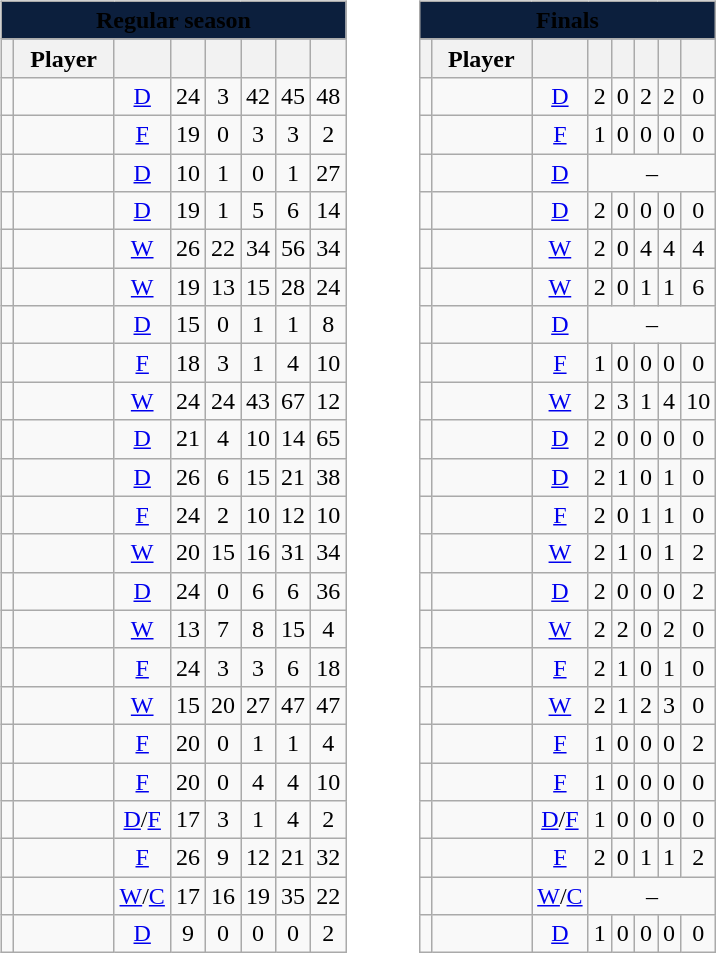<table>
<tr valign=top>
<td><br><table class="sortable wikitable" style="width:100%;text-align:center">
<tr>
<th style="background:#0c1f3d;" colspan="8"><span>Regular season</span></th>
</tr>
<tr>
<th width="5%"></th>
<th width="65%">Player</th>
<th width="8%"></th>
<th width="8%"></th>
<th width="8%"></th>
<th width="8%"></th>
<th width="8%"></th>
<th width="8%"></th>
</tr>
<tr>
<td></td>
<td align="left"></td>
<td><a href='#'>D</a></td>
<td>24</td>
<td>3</td>
<td>42</td>
<td>45</td>
<td>48</td>
</tr>
<tr>
<td></td>
<td align="left"></td>
<td><a href='#'>F</a></td>
<td>19</td>
<td>0</td>
<td>3</td>
<td>3</td>
<td>2</td>
</tr>
<tr>
<td></td>
<td align="left"></td>
<td><a href='#'>D</a></td>
<td>10</td>
<td>1</td>
<td>0</td>
<td>1</td>
<td>27</td>
</tr>
<tr>
<td></td>
<td align="left"></td>
<td><a href='#'>D</a></td>
<td>19</td>
<td>1</td>
<td>5</td>
<td>6</td>
<td>14</td>
</tr>
<tr>
<td></td>
<td align="left"></td>
<td><a href='#'>W</a></td>
<td>26</td>
<td>22</td>
<td>34</td>
<td>56</td>
<td>34</td>
</tr>
<tr>
<td></td>
<td align="left"></td>
<td><a href='#'>W</a></td>
<td>19</td>
<td>13</td>
<td>15</td>
<td>28</td>
<td>24</td>
</tr>
<tr>
<td></td>
<td align="left"></td>
<td><a href='#'>D</a></td>
<td>15</td>
<td>0</td>
<td>1</td>
<td>1</td>
<td>8</td>
</tr>
<tr>
<td></td>
<td align="left"></td>
<td><a href='#'>F</a></td>
<td>18</td>
<td>3</td>
<td>1</td>
<td>4</td>
<td>10</td>
</tr>
<tr>
<td></td>
<td align="left"></td>
<td><a href='#'>W</a></td>
<td>24</td>
<td>24</td>
<td>43</td>
<td>67</td>
<td>12</td>
</tr>
<tr>
<td></td>
<td align="left"></td>
<td><a href='#'>D</a></td>
<td>21</td>
<td>4</td>
<td>10</td>
<td>14</td>
<td>65</td>
</tr>
<tr>
<td></td>
<td align="left"></td>
<td><a href='#'>D</a></td>
<td>26</td>
<td>6</td>
<td>15</td>
<td>21</td>
<td>38</td>
</tr>
<tr>
<td></td>
<td align="left"></td>
<td><a href='#'>F</a></td>
<td>24</td>
<td>2</td>
<td>10</td>
<td>12</td>
<td>10</td>
</tr>
<tr>
<td></td>
<td align="left"></td>
<td><a href='#'>W</a></td>
<td>20</td>
<td>15</td>
<td>16</td>
<td>31</td>
<td>34</td>
</tr>
<tr>
<td></td>
<td align="left"></td>
<td><a href='#'>D</a></td>
<td>24</td>
<td>0</td>
<td>6</td>
<td>6</td>
<td>36</td>
</tr>
<tr>
<td></td>
<td align="left"></td>
<td><a href='#'>W</a></td>
<td>13</td>
<td>7</td>
<td>8</td>
<td>15</td>
<td>4</td>
</tr>
<tr>
<td></td>
<td align="left"></td>
<td><a href='#'>F</a></td>
<td>24</td>
<td>3</td>
<td>3</td>
<td>6</td>
<td>18</td>
</tr>
<tr>
<td></td>
<td align="left"></td>
<td><a href='#'>W</a></td>
<td>15</td>
<td>20</td>
<td>27</td>
<td>47</td>
<td>47</td>
</tr>
<tr>
<td></td>
<td align="left"></td>
<td><a href='#'>F</a></td>
<td>20</td>
<td>0</td>
<td>1</td>
<td>1</td>
<td>4</td>
</tr>
<tr>
<td></td>
<td align="left"></td>
<td><a href='#'>F</a></td>
<td>20</td>
<td>0</td>
<td>4</td>
<td>4</td>
<td>10</td>
</tr>
<tr>
<td></td>
<td align="left"></td>
<td><a href='#'>D</a>/<a href='#'>F</a></td>
<td>17</td>
<td>3</td>
<td>1</td>
<td>4</td>
<td>2</td>
</tr>
<tr>
<td></td>
<td align="left"></td>
<td><a href='#'>F</a></td>
<td>26</td>
<td>9</td>
<td>12</td>
<td>21</td>
<td>32</td>
</tr>
<tr>
<td></td>
<td align="left"></td>
<td><a href='#'>W</a>/<a href='#'>C</a></td>
<td>17</td>
<td>16</td>
<td>19</td>
<td>35</td>
<td>22</td>
</tr>
<tr>
<td></td>
<td align="left"></td>
<td><a href='#'>D</a></td>
<td>9</td>
<td>0</td>
<td>0</td>
<td>0</td>
<td>2</td>
</tr>
</table>
</td>
<td></td>
<td></td>
<td></td>
<td></td>
<td></td>
<td></td>
<td></td>
<td></td>
<td></td>
<td></td>
<td></td>
<td><br><table class="sortable wikitable" style="width:100%;text-align:center">
<tr>
<th style="background:#0c1f3d;" colspan="8"><span>Finals</span></th>
</tr>
<tr>
<th width="5%"></th>
<th width="65%">Player</th>
<th width="8%"></th>
<th width="8%"></th>
<th width="8%"></th>
<th width="8%"></th>
<th width="8%"></th>
<th width="8%"></th>
</tr>
<tr>
<td></td>
<td align="left"></td>
<td><a href='#'>D</a></td>
<td>2</td>
<td>0</td>
<td>2</td>
<td>2</td>
<td>0</td>
</tr>
<tr>
<td></td>
<td align="left"></td>
<td><a href='#'>F</a></td>
<td>1</td>
<td>0</td>
<td>0</td>
<td>0</td>
<td>0</td>
</tr>
<tr>
<td></td>
<td align="left"></td>
<td><a href='#'>D</a></td>
<td colspan="5">–</td>
</tr>
<tr>
<td></td>
<td align="left"></td>
<td><a href='#'>D</a></td>
<td>2</td>
<td>0</td>
<td>0</td>
<td>0</td>
<td>0</td>
</tr>
<tr>
<td></td>
<td align="left"></td>
<td><a href='#'>W</a></td>
<td>2</td>
<td>0</td>
<td>4</td>
<td>4</td>
<td>4</td>
</tr>
<tr>
<td></td>
<td align="left"></td>
<td><a href='#'>W</a></td>
<td>2</td>
<td>0</td>
<td>1</td>
<td>1</td>
<td>6</td>
</tr>
<tr>
<td></td>
<td align="left"></td>
<td><a href='#'>D</a></td>
<td colspan="5">–</td>
</tr>
<tr>
<td></td>
<td align="left"></td>
<td><a href='#'>F</a></td>
<td>1</td>
<td>0</td>
<td>0</td>
<td>0</td>
<td>0</td>
</tr>
<tr>
<td></td>
<td align="left"></td>
<td><a href='#'>W</a></td>
<td>2</td>
<td>3</td>
<td>1</td>
<td>4</td>
<td>10</td>
</tr>
<tr>
<td></td>
<td align="left"></td>
<td><a href='#'>D</a></td>
<td>2</td>
<td>0</td>
<td>0</td>
<td>0</td>
<td>0</td>
</tr>
<tr>
<td></td>
<td align="left"></td>
<td><a href='#'>D</a></td>
<td>2</td>
<td>1</td>
<td>0</td>
<td>1</td>
<td>0</td>
</tr>
<tr>
<td></td>
<td align="left"></td>
<td><a href='#'>F</a></td>
<td>2</td>
<td>0</td>
<td>1</td>
<td>1</td>
<td>0</td>
</tr>
<tr>
<td></td>
<td align="left"></td>
<td><a href='#'>W</a></td>
<td>2</td>
<td>1</td>
<td>0</td>
<td>1</td>
<td>2</td>
</tr>
<tr>
<td></td>
<td align="left"></td>
<td><a href='#'>D</a></td>
<td>2</td>
<td>0</td>
<td>0</td>
<td>0</td>
<td>2</td>
</tr>
<tr>
<td></td>
<td align="left"></td>
<td><a href='#'>W</a></td>
<td>2</td>
<td>2</td>
<td>0</td>
<td>2</td>
<td>0</td>
</tr>
<tr>
<td></td>
<td align="left"></td>
<td><a href='#'>F</a></td>
<td>2</td>
<td>1</td>
<td>0</td>
<td>1</td>
<td>0</td>
</tr>
<tr>
<td></td>
<td align="left"></td>
<td><a href='#'>W</a></td>
<td>2</td>
<td>1</td>
<td>2</td>
<td>3</td>
<td>0</td>
</tr>
<tr>
<td></td>
<td align="left"></td>
<td><a href='#'>F</a></td>
<td>1</td>
<td>0</td>
<td>0</td>
<td>0</td>
<td>2</td>
</tr>
<tr>
<td></td>
<td align="left"></td>
<td><a href='#'>F</a></td>
<td>1</td>
<td>0</td>
<td>0</td>
<td>0</td>
<td>0</td>
</tr>
<tr>
<td></td>
<td align="left"></td>
<td><a href='#'>D</a>/<a href='#'>F</a></td>
<td>1</td>
<td>0</td>
<td>0</td>
<td>0</td>
<td>0</td>
</tr>
<tr>
<td></td>
<td align="left"></td>
<td><a href='#'>F</a></td>
<td>2</td>
<td>0</td>
<td>1</td>
<td>1</td>
<td>2</td>
</tr>
<tr>
<td></td>
<td align="left"></td>
<td><a href='#'>W</a>/<a href='#'>C</a></td>
<td colspan="5">–</td>
</tr>
<tr>
<td></td>
<td align="left"></td>
<td><a href='#'>D</a></td>
<td>1</td>
<td>0</td>
<td>0</td>
<td>0</td>
<td>0</td>
</tr>
</table>
</td>
</tr>
</table>
